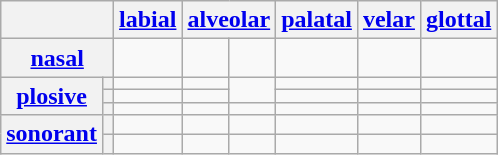<table class="wikitable" style="text-align:center">
<tr>
<th colspan="2"></th>
<th><a href='#'>labial</a></th>
<th colspan="2"><a href='#'>alveolar</a></th>
<th><a href='#'>palatal</a></th>
<th><a href='#'>velar</a></th>
<th><a href='#'>glottal</a></th>
</tr>
<tr>
<th colspan="2"><a href='#'>nasal</a></th>
<td></td>
<td></td>
<td></td>
<td></td>
<td></td>
<td></td>
</tr>
<tr>
<th rowspan="3"><a href='#'>plosive</a></th>
<th></th>
<td></td>
<td></td>
<td rowspan="2"></td>
<td></td>
<td></td>
<td></td>
</tr>
<tr>
<th></th>
<td></td>
<td></td>
<td></td>
<td></td>
<td></td>
</tr>
<tr>
<th></th>
<td></td>
<td></td>
<td></td>
<td></td>
<td></td>
<td></td>
</tr>
<tr>
<th rowspan="2"><a href='#'>sonorant</a></th>
<th></th>
<td></td>
<td></td>
<td></td>
<td></td>
<td></td>
<td></td>
</tr>
<tr>
<th></th>
<td></td>
<td></td>
<td></td>
<td></td>
<td></td>
<td></td>
</tr>
</table>
